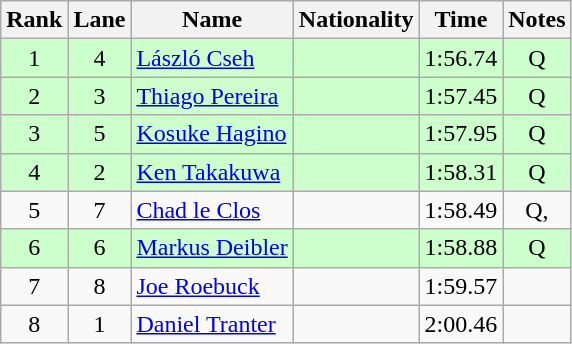<table class="wikitable sortable" style="text-align:center">
<tr>
<th>Rank</th>
<th>Lane</th>
<th>Name</th>
<th>Nationality</th>
<th>Time</th>
<th>Notes</th>
</tr>
<tr bgcolor=#ccffcc>
<td>1</td>
<td>4</td>
<td align=left><a href='#'>László Cseh</a></td>
<td align=left></td>
<td>1:56.74</td>
<td>Q</td>
</tr>
<tr bgcolor=#ccffcc>
<td>2</td>
<td>3</td>
<td align=left><a href='#'>Thiago Pereira</a></td>
<td align=left></td>
<td>1:57.45</td>
<td>Q</td>
</tr>
<tr bgcolor=#ccffcc>
<td>3</td>
<td>5</td>
<td align=left><a href='#'>Kosuke Hagino</a></td>
<td align=left></td>
<td>1:57.95</td>
<td>Q</td>
</tr>
<tr bgcolor=#ccffcc>
<td>4</td>
<td>2</td>
<td align=left><a href='#'>Ken Takakuwa</a></td>
<td align=left></td>
<td>1:58.31</td>
<td>Q</td>
</tr>
<tr>
<td>5</td>
<td>7</td>
<td align=left><a href='#'>Chad le Clos</a></td>
<td align=left></td>
<td>1:58.49</td>
<td>Q, </td>
</tr>
<tr bgcolor=#ccffcc>
<td>6</td>
<td>6</td>
<td align=left><a href='#'>Markus Deibler</a></td>
<td align=left></td>
<td>1:58.88</td>
<td>Q</td>
</tr>
<tr>
<td>7</td>
<td>8</td>
<td align=left><a href='#'>Joe Roebuck</a></td>
<td align=left></td>
<td>1:59.57</td>
<td></td>
</tr>
<tr>
<td>8</td>
<td>1</td>
<td align=left><a href='#'>Daniel Tranter</a></td>
<td align=left></td>
<td>2:00.46</td>
<td></td>
</tr>
</table>
